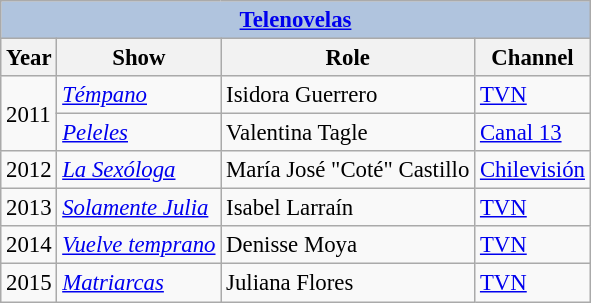<table class="wikitable" style="font-size: 95%;">
<tr>
<th colspan="5" style="background: LightSteelBlue;"><a href='#'>Telenovelas</a></th>
</tr>
<tr>
<th>Year</th>
<th>Show</th>
<th>Role</th>
<th>Channel</th>
</tr>
<tr>
<td rowspan="2">2011</td>
<td><em><a href='#'>Témpano</a></em></td>
<td>Isidora Guerrero</td>
<td><a href='#'>TVN</a></td>
</tr>
<tr>
<td><em><a href='#'>Peleles</a></em></td>
<td>Valentina Tagle</td>
<td><a href='#'>Canal 13</a></td>
</tr>
<tr>
<td>2012</td>
<td><em><a href='#'>La Sexóloga</a></em></td>
<td>María José "Coté" Castillo</td>
<td><a href='#'>Chilevisión</a></td>
</tr>
<tr>
<td>2013</td>
<td><em><a href='#'>Solamente Julia</a></em></td>
<td>Isabel Larraín</td>
<td><a href='#'>TVN</a></td>
</tr>
<tr>
<td>2014</td>
<td><em><a href='#'>Vuelve temprano</a></em></td>
<td>Denisse Moya</td>
<td><a href='#'>TVN</a></td>
</tr>
<tr>
<td>2015</td>
<td><em><a href='#'>Matriarcas</a></em></td>
<td>Juliana Flores</td>
<td><a href='#'>TVN</a></td>
</tr>
</table>
